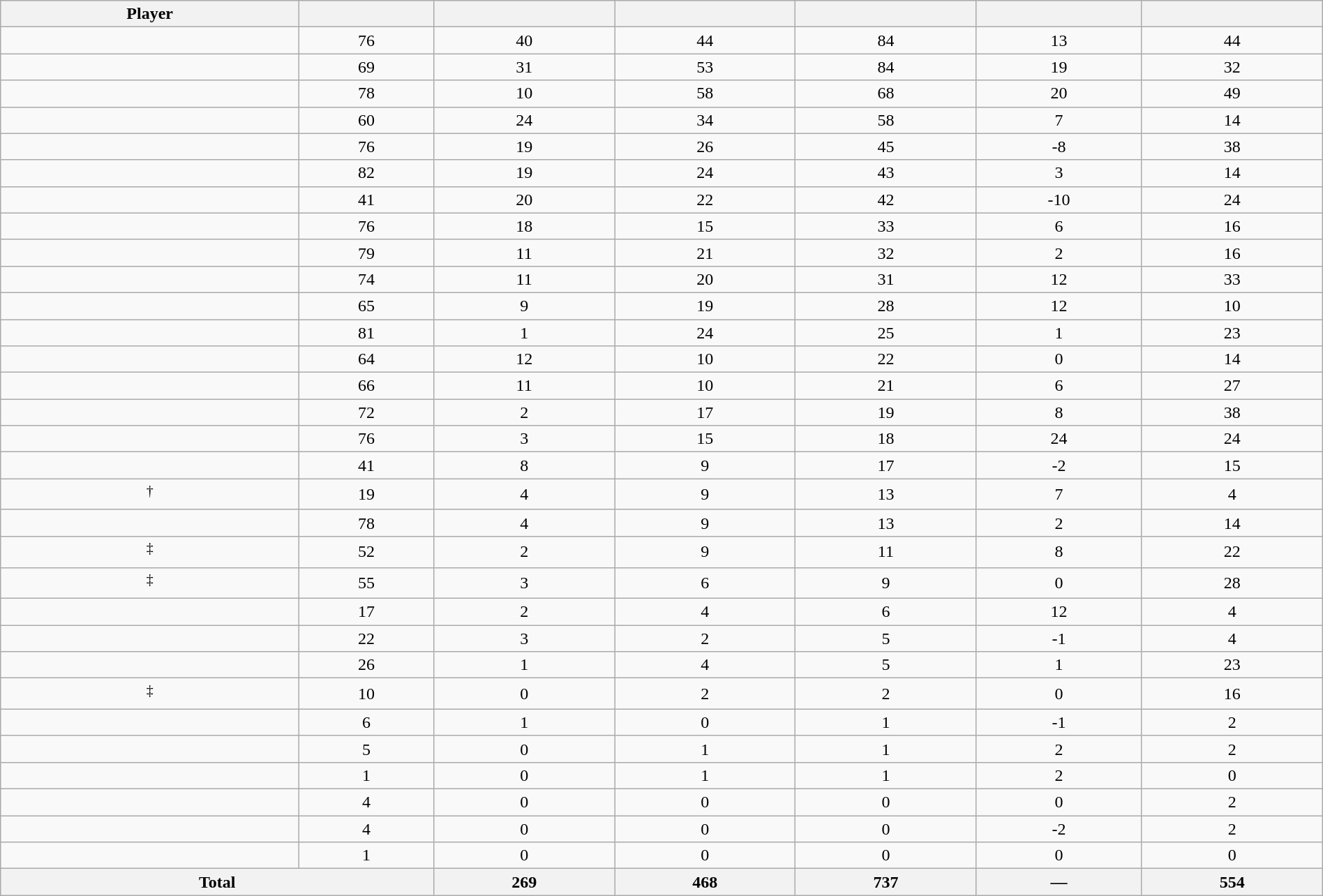<table class="wikitable sortable" style="width:100%; text-align:center;">
<tr align=center>
<th>Player</th>
<th></th>
<th></th>
<th></th>
<th></th>
<th data-sort-type="number"></th>
<th></th>
</tr>
<tr>
<td></td>
<td>76</td>
<td>40</td>
<td>44</td>
<td>84</td>
<td>13</td>
<td>44</td>
</tr>
<tr>
<td></td>
<td>69</td>
<td>31</td>
<td>53</td>
<td>84</td>
<td>19</td>
<td>32</td>
</tr>
<tr>
<td></td>
<td>78</td>
<td>10</td>
<td>58</td>
<td>68</td>
<td>20</td>
<td>49</td>
</tr>
<tr>
<td></td>
<td>60</td>
<td>24</td>
<td>34</td>
<td>58</td>
<td>7</td>
<td>14</td>
</tr>
<tr>
<td></td>
<td>76</td>
<td>19</td>
<td>26</td>
<td>45</td>
<td>-8</td>
<td>38</td>
</tr>
<tr>
<td></td>
<td>82</td>
<td>19</td>
<td>24</td>
<td>43</td>
<td>3</td>
<td>14</td>
</tr>
<tr>
<td></td>
<td>41</td>
<td>20</td>
<td>22</td>
<td>42</td>
<td>-10</td>
<td>24</td>
</tr>
<tr>
<td></td>
<td>76</td>
<td>18</td>
<td>15</td>
<td>33</td>
<td>6</td>
<td>16</td>
</tr>
<tr>
<td></td>
<td>79</td>
<td>11</td>
<td>21</td>
<td>32</td>
<td>2</td>
<td>16</td>
</tr>
<tr>
<td></td>
<td>74</td>
<td>11</td>
<td>20</td>
<td>31</td>
<td>12</td>
<td>33</td>
</tr>
<tr>
<td></td>
<td>65</td>
<td>9</td>
<td>19</td>
<td>28</td>
<td>12</td>
<td>10</td>
</tr>
<tr>
<td></td>
<td>81</td>
<td>1</td>
<td>24</td>
<td>25</td>
<td>1</td>
<td>23</td>
</tr>
<tr>
<td></td>
<td>64</td>
<td>12</td>
<td>10</td>
<td>22</td>
<td>0</td>
<td>14</td>
</tr>
<tr>
<td></td>
<td>66</td>
<td>11</td>
<td>10</td>
<td>21</td>
<td>6</td>
<td>27</td>
</tr>
<tr>
<td></td>
<td>72</td>
<td>2</td>
<td>17</td>
<td>19</td>
<td>8</td>
<td>38</td>
</tr>
<tr>
<td></td>
<td>76</td>
<td>3</td>
<td>15</td>
<td>18</td>
<td>24</td>
<td>24</td>
</tr>
<tr>
<td></td>
<td>41</td>
<td>8</td>
<td>9</td>
<td>17</td>
<td>-2</td>
<td>15</td>
</tr>
<tr>
<td><sup>†</sup></td>
<td>19</td>
<td>4</td>
<td>9</td>
<td>13</td>
<td>7</td>
<td>4</td>
</tr>
<tr>
<td></td>
<td>78</td>
<td>4</td>
<td>9</td>
<td>13</td>
<td>2</td>
<td>14</td>
</tr>
<tr>
<td><sup>‡</sup></td>
<td>52</td>
<td>2</td>
<td>9</td>
<td>11</td>
<td>8</td>
<td>22</td>
</tr>
<tr>
<td><sup>‡</sup></td>
<td>55</td>
<td>3</td>
<td>6</td>
<td>9</td>
<td>0</td>
<td>28</td>
</tr>
<tr>
<td></td>
<td>17</td>
<td>2</td>
<td>4</td>
<td>6</td>
<td>12</td>
<td>4</td>
</tr>
<tr>
<td></td>
<td>22</td>
<td>3</td>
<td>2</td>
<td>5</td>
<td>-1</td>
<td>4</td>
</tr>
<tr>
<td></td>
<td>26</td>
<td>1</td>
<td>4</td>
<td>5</td>
<td>1</td>
<td>23</td>
</tr>
<tr>
<td><sup>‡</sup></td>
<td>10</td>
<td>0</td>
<td>2</td>
<td>2</td>
<td>0</td>
<td>16</td>
</tr>
<tr>
<td></td>
<td>6</td>
<td>1</td>
<td>0</td>
<td>1</td>
<td>-1</td>
<td>2</td>
</tr>
<tr>
<td></td>
<td>5</td>
<td>0</td>
<td>1</td>
<td>1</td>
<td>2</td>
<td>2</td>
</tr>
<tr>
<td></td>
<td>1</td>
<td>0</td>
<td>1</td>
<td>1</td>
<td>2</td>
<td>0</td>
</tr>
<tr>
<td></td>
<td>4</td>
<td>0</td>
<td>0</td>
<td>0</td>
<td>0</td>
<td>2</td>
</tr>
<tr>
<td></td>
<td>4</td>
<td>0</td>
<td>0</td>
<td>0</td>
<td>-2</td>
<td>2</td>
</tr>
<tr>
<td></td>
<td>1</td>
<td>0</td>
<td>0</td>
<td>0</td>
<td>0</td>
<td>0</td>
</tr>
<tr class="sortbottom">
<th colspan=2>Total</th>
<th>269</th>
<th>468</th>
<th>737</th>
<th>—</th>
<th>554</th>
</tr>
</table>
